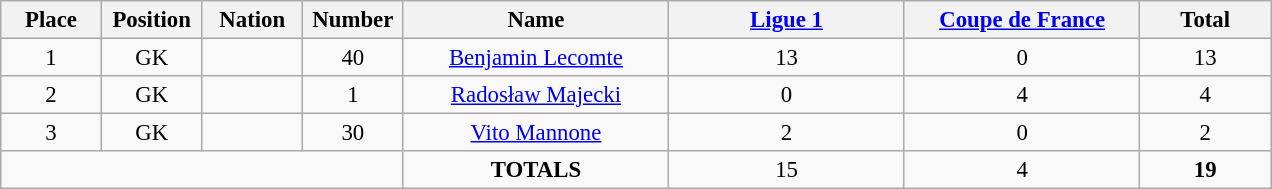<table class="wikitable" style="font-size: 95%; text-align: center;">
<tr>
<th width=60>Place</th>
<th width=60>Position</th>
<th width=60>Nation</th>
<th width=60>Number</th>
<th width=170>Name</th>
<th width=150><a href='#'>Ligue 1</a></th>
<th width=150><a href='#'>Coupe de France</a></th>
<th width=80><strong>Total</strong></th>
</tr>
<tr>
<td>1</td>
<td>GK</td>
<td></td>
<td>40</td>
<td><a href='#'>Benjamin Lecomte</a></td>
<td>13</td>
<td>0</td>
<td>13</td>
</tr>
<tr>
<td>2</td>
<td>GK</td>
<td></td>
<td>1</td>
<td><a href='#'>Radosław Majecki</a></td>
<td>0</td>
<td>4</td>
<td>4</td>
</tr>
<tr>
<td>3</td>
<td>GK</td>
<td></td>
<td>30</td>
<td><a href='#'>Vito Mannone</a></td>
<td>2</td>
<td>0</td>
<td>2</td>
</tr>
<tr>
<td colspan="4"></td>
<td><strong>TOTALS</strong></td>
<td>15</td>
<td>4</td>
<td><strong>19</strong></td>
</tr>
</table>
